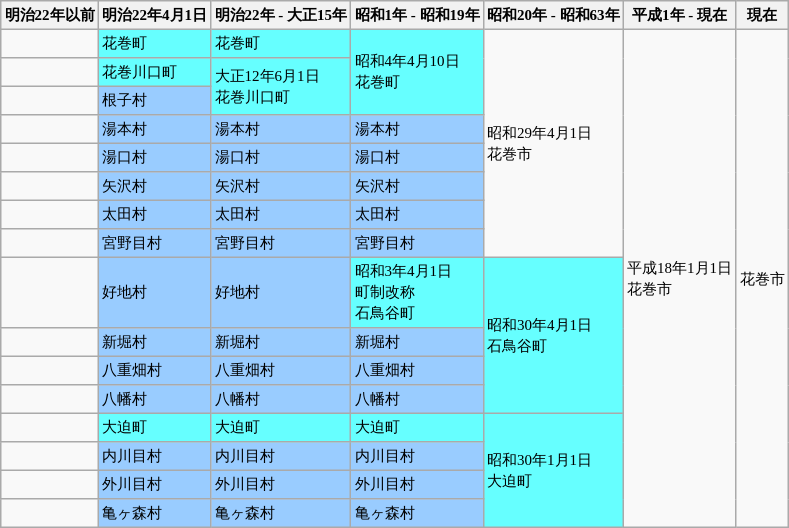<table class="wikitable" style="font-size:x-small">
<tr>
<th>明治22年以前</th>
<th>明治22年4月1日</th>
<th>明治22年 - 大正15年</th>
<th>昭和1年 - 昭和19年</th>
<th>昭和20年 - 昭和63年</th>
<th>平成1年 - 現在</th>
<th>現在</th>
</tr>
<tr>
<td></td>
<td style="background-color:#6ff;">花巻町</td>
<td style="background-color:#6ff;">花巻町</td>
<td rowspan="3" style="background-color:#6ff;">昭和4年4月10日<br>花巻町</td>
<td rowspan="8">昭和29年4月1日<br>花巻市</td>
<td rowspan="16">平成18年1月1日<br>花巻市</td>
<td rowspan="16">花巻市</td>
</tr>
<tr>
<td></td>
<td style="background-color:#6ff;">花巻川口町</td>
<td rowspan="2" style="background-color:#6ff;">大正12年6月1日<br>花巻川口町</td>
</tr>
<tr>
<td></td>
<td style="background-color:#9cf;">根子村</td>
</tr>
<tr>
<td></td>
<td style="background-color:#9cf;">湯本村</td>
<td style="background-color:#9cf;">湯本村</td>
<td style="background-color:#9cf;">湯本村</td>
</tr>
<tr>
<td></td>
<td style="background-color:#9cf;">湯口村</td>
<td style="background-color:#9cf;">湯口村</td>
<td style="background-color:#9cf;">湯口村</td>
</tr>
<tr>
<td></td>
<td style="background-color:#9cf;">矢沢村</td>
<td style="background-color:#9cf;">矢沢村</td>
<td style="background-color:#9cf;">矢沢村</td>
</tr>
<tr>
<td></td>
<td style="background-color:#9cf;">太田村</td>
<td style="background-color:#9cf;">太田村</td>
<td style="background-color:#9cf;">太田村</td>
</tr>
<tr>
<td></td>
<td style="background-color:#9cf;">宮野目村</td>
<td style="background-color:#9cf;">宮野目村</td>
<td style="background-color:#9cf;">宮野目村</td>
</tr>
<tr>
<td></td>
<td style="background-color:#9cf;">好地村</td>
<td style="background-color:#9cf;">好地村</td>
<td style="background-color:#6ff;">昭和3年4月1日<br>町制改称<br>石鳥谷町</td>
<td rowspan="4" style="background-color:#6ff;">昭和30年4月1日<br>石鳥谷町</td>
</tr>
<tr>
<td></td>
<td style="background-color:#9cf;">新堀村</td>
<td style="background-color:#9cf;">新堀村</td>
<td style="background-color:#9cf;">新堀村</td>
</tr>
<tr>
<td></td>
<td style="background-color:#9cf;">八重畑村</td>
<td style="background-color:#9cf;">八重畑村</td>
<td style="background-color:#9cf;">八重畑村</td>
</tr>
<tr>
<td></td>
<td style="background-color:#9cf;">八幡村</td>
<td style="background-color:#9cf;">八幡村</td>
<td style="background-color:#9cf;">八幡村</td>
</tr>
<tr>
<td></td>
<td style="background-color:#6ff;">大迫町</td>
<td style="background-color:#6ff;">大迫町</td>
<td style="background-color:#6ff;">大迫町</td>
<td rowspan="4" style="background-color:#6ff;">昭和30年1月1日<br>大迫町</td>
</tr>
<tr>
<td></td>
<td style="background-color:#9cf;">内川目村</td>
<td style="background-color:#9cf;">内川目村</td>
<td style="background-color:#9cf;">内川目村</td>
</tr>
<tr>
<td></td>
<td style="background-color:#9cf;">外川目村</td>
<td style="background-color:#9cf;">外川目村</td>
<td style="background-color:#9cf;">外川目村</td>
</tr>
<tr>
<td></td>
<td style="background-color:#9cf;">亀ヶ森村</td>
<td style="background-color:#9cf;">亀ヶ森村</td>
<td style="background-color:#9cf;">亀ヶ森村</td>
</tr>
</table>
